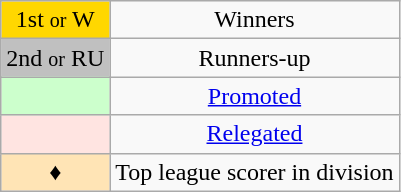<table class="wikitable" style="text-align:center">
<tr>
<td style=background:gold>1st <small>or</small> W</td>
<td>Winners</td>
</tr>
<tr>
<td style=background:silver>2nd <small>or</small> RU</td>
<td>Runners-up</td>
</tr>
<tr>
<td style=background:#cfc></td>
<td><a href='#'>Promoted</a></td>
</tr>
<tr>
<td style=background:MistyRose></td>
<td><a href='#'>Relegated</a></td>
</tr>
<tr>
<td style=background:moccasin>♦</td>
<td>Top league scorer in division</td>
</tr>
</table>
